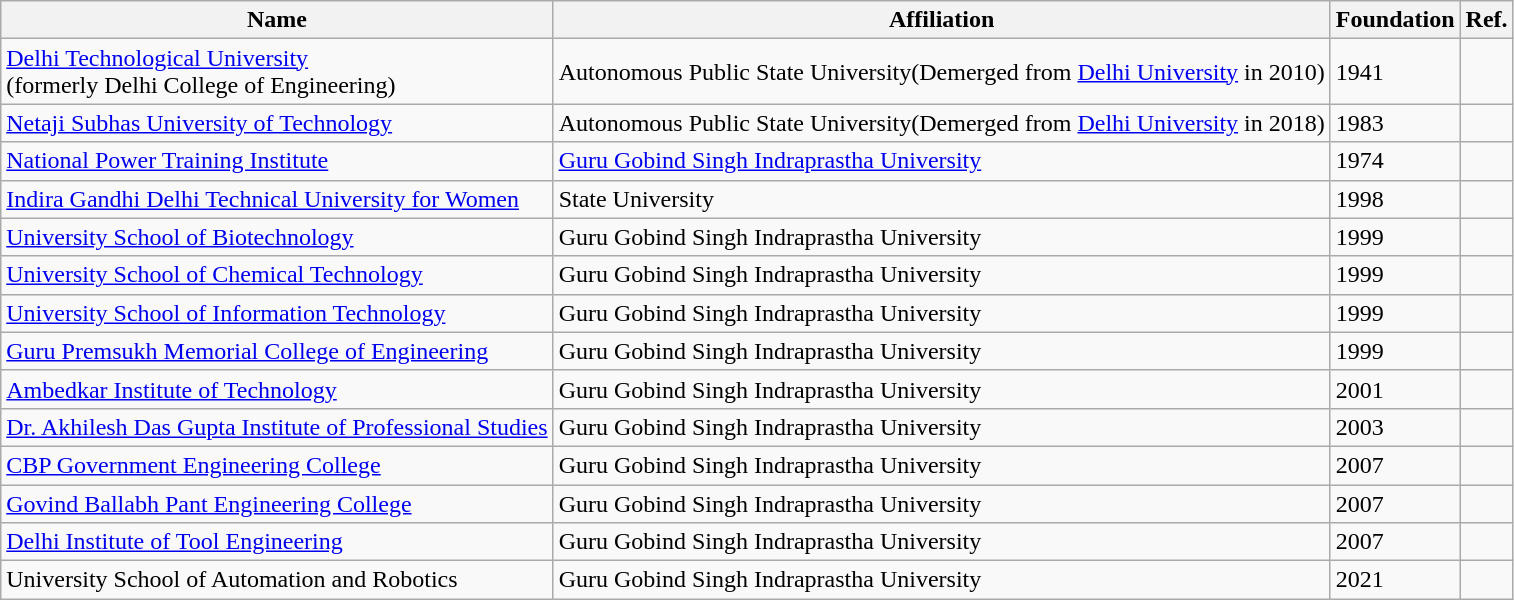<table class="wikitable sortable">
<tr>
<th>Name</th>
<th>Affiliation</th>
<th>Foundation</th>
<th>Ref.</th>
</tr>
<tr>
<td><a href='#'>Delhi Technological University</a><br>(formerly Delhi College of Engineering)</td>
<td>Autonomous Public State University(Demerged from <a href='#'>Delhi University</a> in 2010)</td>
<td>1941</td>
<td></td>
</tr>
<tr>
<td><a href='#'>Netaji Subhas University of Technology</a></td>
<td>Autonomous Public State University(Demerged from <a href='#'>Delhi University</a> in 2018)</td>
<td>1983</td>
<td></td>
</tr>
<tr>
<td><a href='#'>National Power Training Institute</a></td>
<td><a href='#'>Guru Gobind Singh Indraprastha University</a></td>
<td>1974</td>
<td></td>
</tr>
<tr>
<td><a href='#'>Indira Gandhi Delhi Technical University for Women</a></td>
<td>State University</td>
<td>1998</td>
<td></td>
</tr>
<tr>
<td><a href='#'>University School of Biotechnology</a></td>
<td>Guru Gobind Singh Indraprastha University</td>
<td>1999</td>
<td></td>
</tr>
<tr>
<td><a href='#'>University School of Chemical Technology</a></td>
<td>Guru Gobind Singh Indraprastha University</td>
<td>1999</td>
<td></td>
</tr>
<tr>
<td><a href='#'>University School of Information Technology</a></td>
<td>Guru Gobind Singh Indraprastha University</td>
<td>1999</td>
<td></td>
</tr>
<tr>
<td><a href='#'>Guru Premsukh Memorial College of Engineering</a></td>
<td>Guru Gobind Singh Indraprastha University</td>
<td>1999</td>
<td></td>
</tr>
<tr>
<td><a href='#'>Ambedkar Institute of Technology</a></td>
<td>Guru Gobind Singh Indraprastha University</td>
<td>2001</td>
<td></td>
</tr>
<tr>
<td><a href='#'>Dr. Akhilesh Das Gupta Institute of Professional Studies</a></td>
<td>Guru Gobind Singh Indraprastha University</td>
<td>2003</td>
<td></td>
</tr>
<tr>
<td><a href='#'>CBP Government Engineering College</a></td>
<td>Guru Gobind Singh Indraprastha University</td>
<td>2007</td>
<td></td>
</tr>
<tr>
<td><a href='#'>Govind Ballabh Pant Engineering College</a></td>
<td>Guru Gobind Singh Indraprastha University</td>
<td>2007</td>
<td></td>
</tr>
<tr>
<td><a href='#'>Delhi Institute of Tool Engineering</a></td>
<td>Guru Gobind Singh Indraprastha University</td>
<td>2007</td>
<td></td>
</tr>
<tr>
<td>University School of Automation and Robotics</td>
<td>Guru Gobind Singh Indraprastha University</td>
<td>2021</td>
<td></td>
</tr>
</table>
